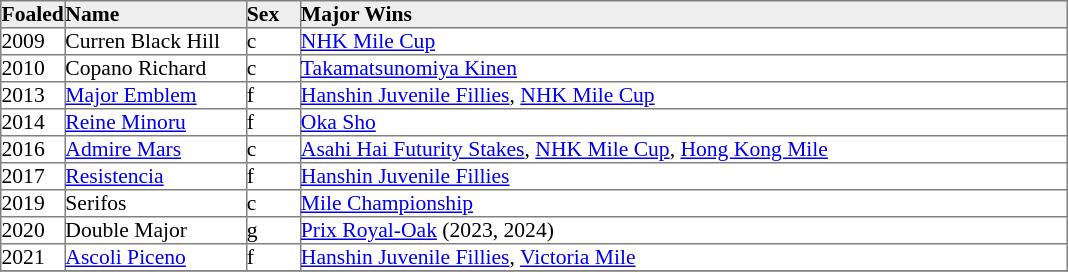<table border="1" cellpadding="0" style="border-collapse: collapse; font-size:90%">
<tr bgcolor="#eeeeee">
<td width="35px"><strong>Foaled</strong></td>
<td width="120px"><strong>Name</strong></td>
<td width="35px"><strong>Sex</strong></td>
<td width="510px"><strong>Major Wins</strong></td>
</tr>
<tr>
<td>2009</td>
<td>Curren Black Hill</td>
<td>c</td>
<td><a href='#'>NHK Mile Cup</a></td>
</tr>
<tr>
<td>2010</td>
<td>Copano Richard</td>
<td>c</td>
<td><a href='#'>Takamatsunomiya Kinen</a></td>
</tr>
<tr>
<td>2013</td>
<td><a href='#'>Major Emblem</a></td>
<td>f</td>
<td><a href='#'>Hanshin Juvenile Fillies</a>, <a href='#'>NHK Mile Cup</a></td>
</tr>
<tr>
<td>2014</td>
<td><a href='#'>Reine Minoru</a></td>
<td>f</td>
<td><a href='#'>Oka Sho</a></td>
</tr>
<tr>
<td>2016</td>
<td><a href='#'>Admire Mars</a></td>
<td>c</td>
<td><a href='#'>Asahi Hai Futurity Stakes</a>, <a href='#'>NHK Mile Cup</a>, <a href='#'>Hong Kong Mile</a></td>
</tr>
<tr>
<td>2017</td>
<td><a href='#'>Resistencia</a></td>
<td>f</td>
<td><a href='#'>Hanshin Juvenile Fillies</a></td>
</tr>
<tr>
<td>2019</td>
<td>Serifos</td>
<td>c</td>
<td><a href='#'>Mile Championship</a></td>
</tr>
<tr>
<td>2020</td>
<td>Double Major</td>
<td>g</td>
<td><a href='#'>Prix Royal-Oak</a> (2023, 2024)</td>
</tr>
<tr>
<td>2021</td>
<td><a href='#'>Ascoli Piceno</a></td>
<td>f</td>
<td><a href='#'>Hanshin Juvenile Fillies</a>, <a href='#'>Victoria Mile</a></td>
</tr>
<tr>
</tr>
</table>
